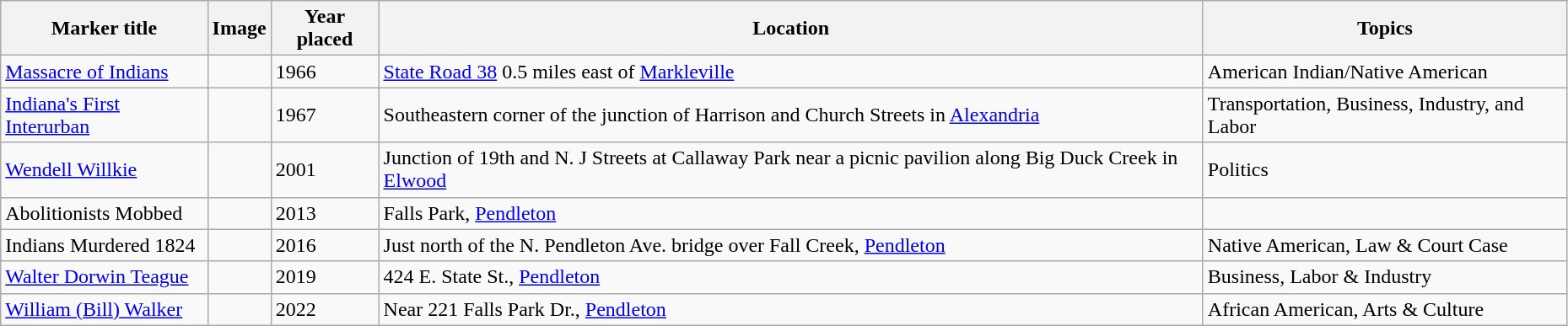<table class="wikitable sortable" style="width:98%">
<tr>
<th>Marker title</th>
<th class="unsortable">Image</th>
<th>Year placed</th>
<th>Location</th>
<th>Topics</th>
</tr>
<tr>
<td><a href='#'>Massacre of Indians</a></td>
<td></td>
<td>1966</td>
<td><a href='#'>State Road 38</a> 0.5 miles east of <a href='#'>Markleville</a><br><small></small></td>
<td>American Indian/Native American</td>
</tr>
<tr ->
<td><a href='#'>Indiana's First Interurban</a></td>
<td></td>
<td>1967</td>
<td>Southeastern corner of the junction of Harrison and Church Streets in <a href='#'>Alexandria</a><br><small></small></td>
<td>Transportation, Business, Industry, and Labor</td>
</tr>
<tr ->
<td><a href='#'>Wendell Willkie</a></td>
<td></td>
<td>2001</td>
<td>Junction of 19th and N. J Streets at Callaway Park near a picnic pavilion along Big Duck Creek in <a href='#'>Elwood</a><br><small></small></td>
<td>Politics</td>
</tr>
<tr>
<td>Abolitionists Mobbed</td>
<td></td>
<td>2013</td>
<td>Falls Park, <a href='#'>Pendleton</a><br><small></small></td>
<td></td>
</tr>
<tr>
<td>Indians Murdered 1824</td>
<td></td>
<td>2016</td>
<td>Just north of the N. Pendleton Ave. bridge over Fall Creek, <a href='#'>Pendleton</a><br><small></small></td>
<td>Native American, Law & Court Case</td>
</tr>
<tr>
<td><a href='#'>Walter Dorwin Teague</a></td>
<td></td>
<td>2019</td>
<td>424 E. State St., <a href='#'>Pendleton</a><br><small></small></td>
<td>Business, Labor & Industry</td>
</tr>
<tr>
<td><a href='#'>William (Bill) Walker</a></td>
<td></td>
<td>2022</td>
<td>Near 221 Falls Park Dr., <a href='#'>Pendleton</a><br><small></small></td>
<td>African American, Arts & Culture</td>
</tr>
</table>
